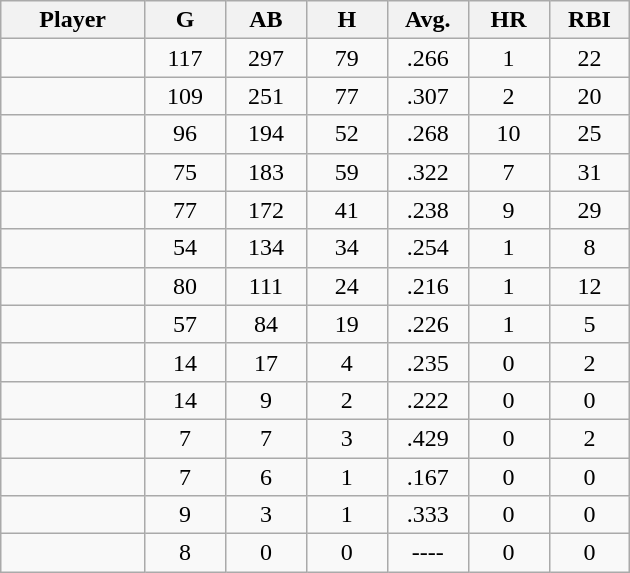<table class="wikitable sortable">
<tr>
<th bgcolor="#DDDDFF" width="16%">Player</th>
<th bgcolor="#DDDDFF" width="9%">G</th>
<th bgcolor="#DDDDFF" width="9%">AB</th>
<th bgcolor="#DDDDFF" width="9%">H</th>
<th bgcolor="#DDDDFF" width="9%">Avg.</th>
<th bgcolor="#DDDDFF" width="9%">HR</th>
<th bgcolor="#DDDDFF" width="9%">RBI</th>
</tr>
<tr align="center">
<td></td>
<td>117</td>
<td>297</td>
<td>79</td>
<td>.266</td>
<td>1</td>
<td>22</td>
</tr>
<tr align="center">
<td></td>
<td>109</td>
<td>251</td>
<td>77</td>
<td>.307</td>
<td>2</td>
<td>20</td>
</tr>
<tr align="center">
<td></td>
<td>96</td>
<td>194</td>
<td>52</td>
<td>.268</td>
<td>10</td>
<td>25</td>
</tr>
<tr align="center">
<td></td>
<td>75</td>
<td>183</td>
<td>59</td>
<td>.322</td>
<td>7</td>
<td>31</td>
</tr>
<tr align="center">
<td></td>
<td>77</td>
<td>172</td>
<td>41</td>
<td>.238</td>
<td>9</td>
<td>29</td>
</tr>
<tr align="center">
<td></td>
<td>54</td>
<td>134</td>
<td>34</td>
<td>.254</td>
<td>1</td>
<td>8</td>
</tr>
<tr align="center">
<td></td>
<td>80</td>
<td>111</td>
<td>24</td>
<td>.216</td>
<td>1</td>
<td>12</td>
</tr>
<tr align="center">
<td></td>
<td>57</td>
<td>84</td>
<td>19</td>
<td>.226</td>
<td>1</td>
<td>5</td>
</tr>
<tr align="center">
<td></td>
<td>14</td>
<td>17</td>
<td>4</td>
<td>.235</td>
<td>0</td>
<td>2</td>
</tr>
<tr align="center">
<td></td>
<td>14</td>
<td>9</td>
<td>2</td>
<td>.222</td>
<td>0</td>
<td>0</td>
</tr>
<tr align="center">
<td></td>
<td>7</td>
<td>7</td>
<td>3</td>
<td>.429</td>
<td>0</td>
<td>2</td>
</tr>
<tr align="center">
<td></td>
<td>7</td>
<td>6</td>
<td>1</td>
<td>.167</td>
<td>0</td>
<td>0</td>
</tr>
<tr align="center">
<td></td>
<td>9</td>
<td>3</td>
<td>1</td>
<td>.333</td>
<td>0</td>
<td>0</td>
</tr>
<tr align="center">
<td></td>
<td>8</td>
<td>0</td>
<td>0</td>
<td>----</td>
<td>0</td>
<td>0</td>
</tr>
</table>
